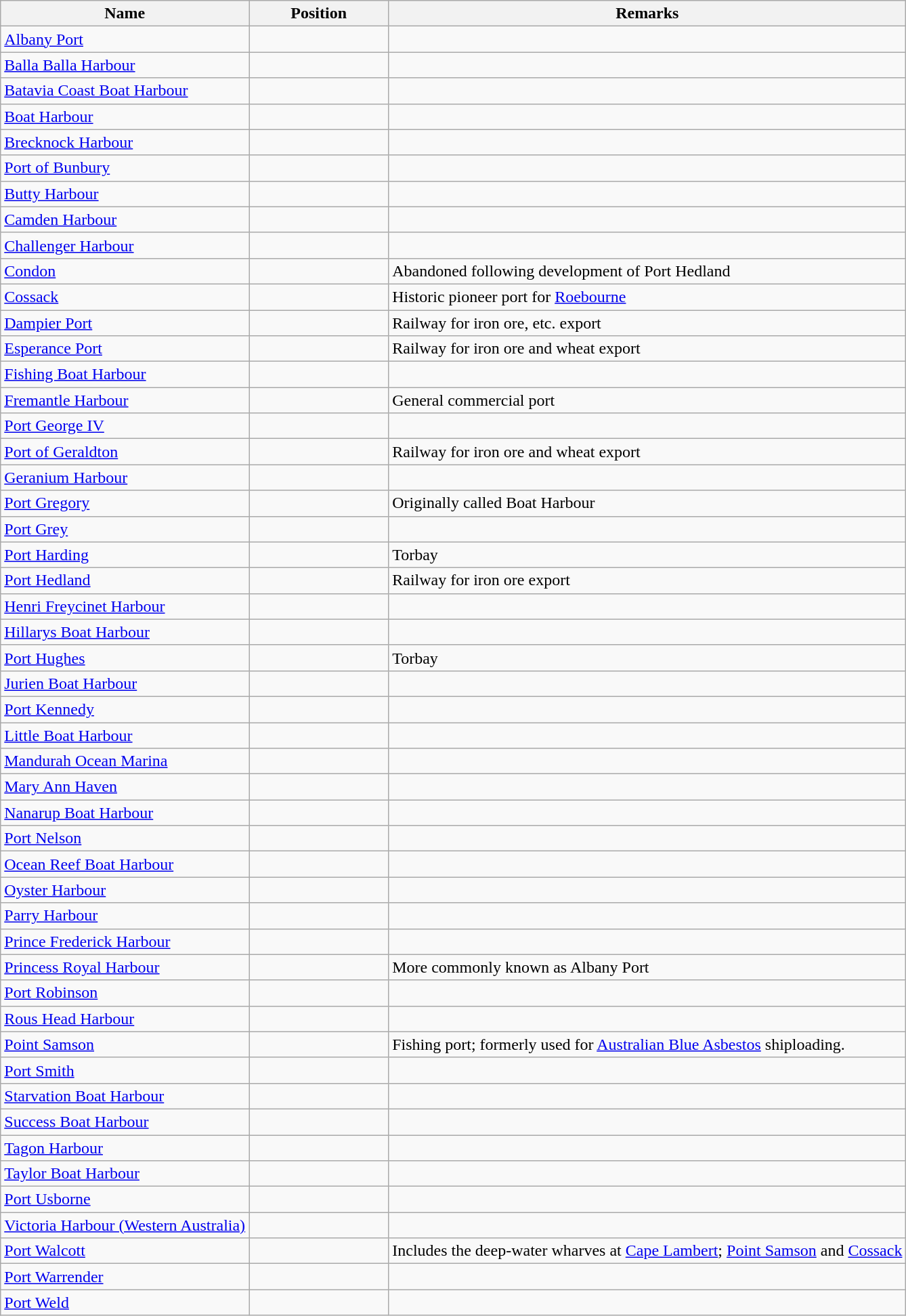<table class="wikitable">
<tr>
<th scope="col" style="min-width: 150px;">Name</th>
<th scope="col" style="min-width: 130px;">Position</th>
<th scope="col" style="min-width: 100px;">Remarks</th>
</tr>
<tr>
<td><a href='#'>Albany Port</a></td>
<td></td>
<td></td>
</tr>
<tr>
<td><a href='#'>Balla Balla Harbour</a></td>
<td></td>
<td></td>
</tr>
<tr>
<td><a href='#'>Batavia Coast Boat Harbour</a></td>
<td></td>
<td></td>
</tr>
<tr>
<td><a href='#'>Boat Harbour</a></td>
<td></td>
<td></td>
</tr>
<tr>
<td><a href='#'>Brecknock Harbour</a></td>
<td></td>
<td></td>
</tr>
<tr>
<td><a href='#'>Port of Bunbury</a></td>
<td></td>
<td></td>
</tr>
<tr>
<td><a href='#'>Butty Harbour</a></td>
<td></td>
<td></td>
</tr>
<tr>
<td><a href='#'>Camden Harbour</a></td>
<td></td>
<td></td>
</tr>
<tr>
<td><a href='#'>Challenger Harbour</a></td>
<td></td>
<td></td>
</tr>
<tr>
<td><a href='#'>Condon</a></td>
<td></td>
<td>Abandoned following development of Port Hedland</td>
</tr>
<tr>
<td><a href='#'>Cossack</a></td>
<td></td>
<td>Historic pioneer port for <a href='#'>Roebourne</a></td>
</tr>
<tr>
<td><a href='#'>Dampier Port</a></td>
<td></td>
<td>Railway for iron ore, etc. export</td>
</tr>
<tr>
<td><a href='#'>Esperance Port</a></td>
<td></td>
<td>Railway for iron ore and wheat export</td>
</tr>
<tr>
<td><a href='#'>Fishing Boat Harbour</a></td>
<td></td>
<td></td>
</tr>
<tr>
<td><a href='#'>Fremantle Harbour</a></td>
<td></td>
<td>General commercial port</td>
</tr>
<tr>
<td><a href='#'>Port George IV</a></td>
<td></td>
<td></td>
</tr>
<tr>
<td><a href='#'>Port of Geraldton</a></td>
<td></td>
<td>Railway for iron ore and wheat export</td>
</tr>
<tr>
<td><a href='#'>Geranium Harbour</a></td>
<td></td>
<td></td>
</tr>
<tr>
<td><a href='#'>Port Gregory</a></td>
<td></td>
<td>Originally called Boat Harbour</td>
</tr>
<tr>
<td><a href='#'>Port Grey</a></td>
<td></td>
<td></td>
</tr>
<tr>
<td><a href='#'>Port Harding</a></td>
<td></td>
<td>Torbay</td>
</tr>
<tr>
<td><a href='#'>Port Hedland</a></td>
<td></td>
<td>Railway for iron ore export</td>
</tr>
<tr>
<td><a href='#'>Henri Freycinet Harbour</a></td>
<td></td>
<td></td>
</tr>
<tr>
<td><a href='#'>Hillarys Boat Harbour</a></td>
<td></td>
<td></td>
</tr>
<tr>
<td><a href='#'>Port Hughes</a></td>
<td></td>
<td>Torbay</td>
</tr>
<tr>
<td><a href='#'>Jurien Boat Harbour</a></td>
<td></td>
<td></td>
</tr>
<tr>
<td><a href='#'>Port Kennedy</a></td>
<td></td>
<td></td>
</tr>
<tr>
<td><a href='#'>Little Boat Harbour</a></td>
<td></td>
<td></td>
</tr>
<tr>
<td><a href='#'>Mandurah Ocean Marina</a></td>
<td></td>
<td></td>
</tr>
<tr>
<td><a href='#'>Mary Ann Haven</a></td>
<td></td>
<td></td>
</tr>
<tr>
<td><a href='#'>Nanarup Boat Harbour</a></td>
<td></td>
<td></td>
</tr>
<tr>
<td><a href='#'>Port Nelson</a></td>
<td></td>
<td></td>
</tr>
<tr>
<td><a href='#'>Ocean Reef Boat Harbour</a></td>
<td></td>
<td></td>
</tr>
<tr>
<td><a href='#'>Oyster Harbour</a></td>
<td></td>
<td></td>
</tr>
<tr>
<td><a href='#'>Parry Harbour</a></td>
<td></td>
<td></td>
</tr>
<tr>
<td><a href='#'>Prince Frederick Harbour</a></td>
<td></td>
<td></td>
</tr>
<tr>
<td><a href='#'>Princess Royal Harbour</a></td>
<td></td>
<td>More commonly known as Albany Port</td>
</tr>
<tr>
<td><a href='#'>Port Robinson</a></td>
<td></td>
<td></td>
</tr>
<tr>
<td><a href='#'>Rous Head Harbour</a></td>
<td></td>
<td></td>
</tr>
<tr>
<td><a href='#'>Point Samson</a></td>
<td></td>
<td>Fishing port; formerly used for <a href='#'>Australian Blue Asbestos</a> shiploading.</td>
</tr>
<tr>
<td><a href='#'>Port Smith</a></td>
<td></td>
<td></td>
</tr>
<tr>
<td><a href='#'>Starvation Boat Harbour</a></td>
<td></td>
<td></td>
</tr>
<tr>
<td><a href='#'>Success Boat Harbour</a></td>
<td></td>
<td></td>
</tr>
<tr>
<td><a href='#'>Tagon Harbour</a></td>
<td></td>
<td></td>
</tr>
<tr>
<td><a href='#'>Taylor Boat Harbour</a></td>
<td></td>
<td></td>
</tr>
<tr>
<td><a href='#'>Port Usborne</a></td>
<td></td>
<td></td>
</tr>
<tr>
<td><a href='#'>Victoria Harbour (Western Australia)</a></td>
<td></td>
<td></td>
</tr>
<tr>
<td><a href='#'>Port Walcott</a></td>
<td></td>
<td>Includes the deep-water wharves at <a href='#'>Cape Lambert</a>; <a href='#'>Point Samson</a> and <a href='#'>Cossack</a></td>
</tr>
<tr>
<td><a href='#'>Port Warrender</a></td>
<td></td>
<td></td>
</tr>
<tr>
<td><a href='#'>Port Weld</a></td>
<td></td>
<td></td>
</tr>
</table>
